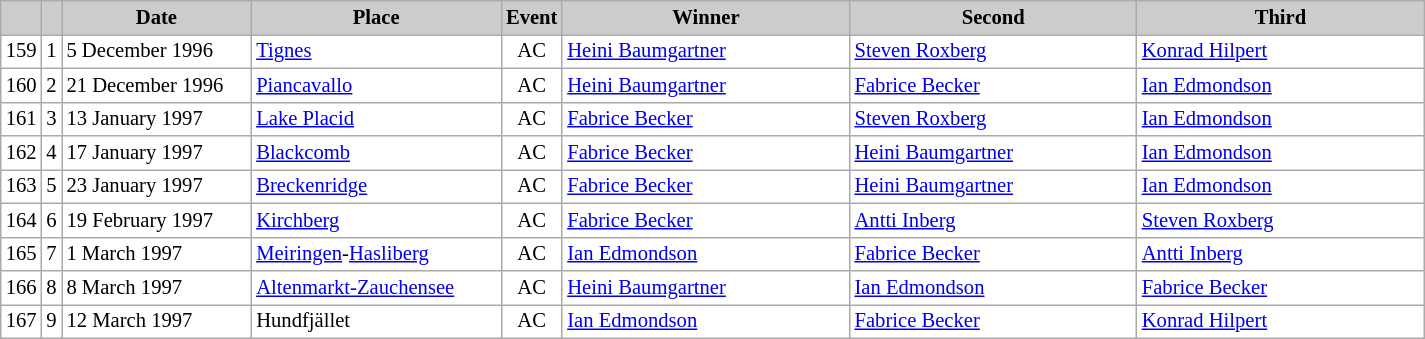<table class="wikitable plainrowheaders" style="background:#fff; font-size:86%; line-height:16px; border:grey solid 1px; border-collapse:collapse;">
<tr style="background:#ccc; text-align:center;">
<th scope="col" style="background:#ccc; width=20 px;"></th>
<th scope="col" style="background:#ccc; width=30 px;"></th>
<th scope="col" style="background:#ccc; width:120px;">Date</th>
<th scope="col" style="background:#ccc; width:160px;">Place</th>
<th scope="col" style="background:#ccc; width:15px;">Event</th>
<th scope="col" style="background:#ccc; width:185px;">Winner</th>
<th scope="col" style="background:#ccc; width:185px;">Second</th>
<th scope="col" style="background:#ccc; width:185px;">Third</th>
</tr>
<tr>
<td align=center>159</td>
<td align=center>1</td>
<td>5 December 1996</td>
<td> <a href='#'>Tignes</a></td>
<td align=center>AC</td>
<td> <a href='#'>Heini Baumgartner</a></td>
<td> <a href='#'>Steven Roxberg</a></td>
<td> <a href='#'>Konrad Hilpert</a></td>
</tr>
<tr>
<td align=center>160</td>
<td align=center>2</td>
<td>21 December 1996</td>
<td> <a href='#'>Piancavallo</a></td>
<td align=center>AC</td>
<td> <a href='#'>Heini Baumgartner</a></td>
<td> <a href='#'>Fabrice Becker</a></td>
<td> <a href='#'>Ian Edmondson</a></td>
</tr>
<tr>
<td align=center>161</td>
<td align=center>3</td>
<td>13 January 1997</td>
<td> <a href='#'>Lake Placid</a></td>
<td align=center>AC</td>
<td> <a href='#'>Fabrice Becker</a></td>
<td> <a href='#'>Steven Roxberg</a></td>
<td> <a href='#'>Ian Edmondson</a></td>
</tr>
<tr>
<td align=center>162</td>
<td align=center>4</td>
<td>17 January 1997</td>
<td> <a href='#'>Blackcomb</a></td>
<td align=center>AC</td>
<td> <a href='#'>Fabrice Becker</a></td>
<td> <a href='#'>Heini Baumgartner</a></td>
<td> <a href='#'>Ian Edmondson</a></td>
</tr>
<tr>
<td align=center>163</td>
<td align=center>5</td>
<td>23 January 1997</td>
<td> <a href='#'>Breckenridge</a></td>
<td align=center>AC</td>
<td> <a href='#'>Fabrice Becker</a></td>
<td> <a href='#'>Heini Baumgartner</a></td>
<td> <a href='#'>Ian Edmondson</a></td>
</tr>
<tr>
<td align=center>164</td>
<td align=center>6</td>
<td>19 February 1997</td>
<td> <a href='#'>Kirchberg</a></td>
<td align=center>AC</td>
<td> <a href='#'>Fabrice Becker</a></td>
<td> <a href='#'>Antti Inberg</a></td>
<td> <a href='#'>Steven Roxberg</a></td>
</tr>
<tr>
<td align=center>165</td>
<td align=center>7</td>
<td>1 March 1997</td>
<td> <a href='#'>Meiringen</a>-<a href='#'>Hasliberg</a></td>
<td align=center>AC</td>
<td> <a href='#'>Ian Edmondson</a></td>
<td> <a href='#'>Fabrice Becker</a></td>
<td> <a href='#'>Antti Inberg</a></td>
</tr>
<tr>
<td align=center>166</td>
<td align=center>8</td>
<td>8 March 1997</td>
<td> <a href='#'>Altenmarkt-Zauchensee</a></td>
<td align=center>AC</td>
<td> <a href='#'>Heini Baumgartner</a></td>
<td> <a href='#'>Ian Edmondson</a></td>
<td> <a href='#'>Fabrice Becker</a></td>
</tr>
<tr>
<td align=center>167</td>
<td align=center>9</td>
<td>12 March 1997</td>
<td> Hundfjället</td>
<td align=center>AC</td>
<td> <a href='#'>Ian Edmondson</a></td>
<td> <a href='#'>Fabrice Becker</a></td>
<td> <a href='#'>Konrad Hilpert</a></td>
</tr>
</table>
